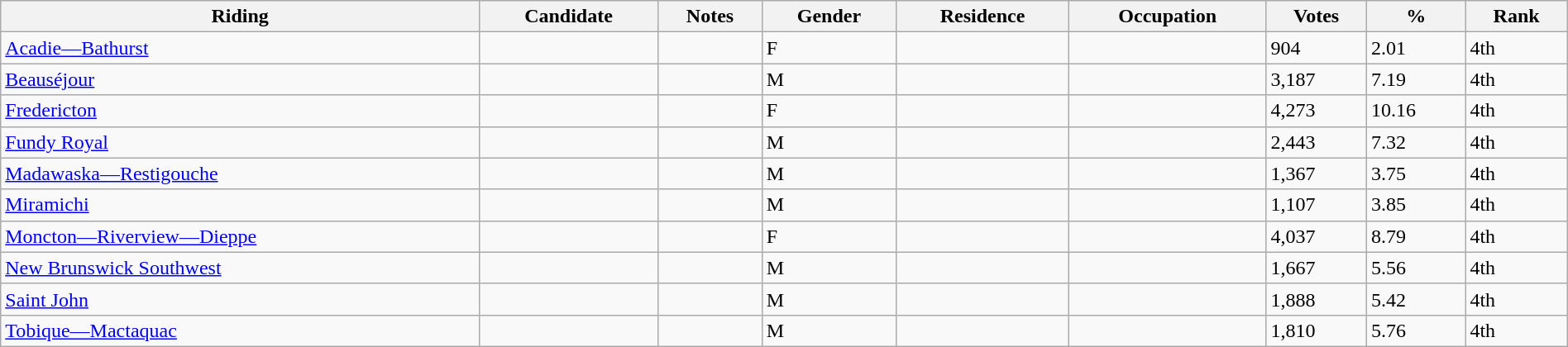<table class="wikitable sortable" width="100%">
<tr>
<th>Riding</th>
<th>Candidate</th>
<th>Notes</th>
<th>Gender</th>
<th>Residence</th>
<th>Occupation</th>
<th>Votes</th>
<th>%</th>
<th>Rank</th>
</tr>
<tr>
<td><a href='#'>Acadie—Bathurst</a></td>
<td></td>
<td></td>
<td>F</td>
<td></td>
<td></td>
<td>904</td>
<td>2.01</td>
<td>4th</td>
</tr>
<tr>
<td><a href='#'>Beauséjour</a></td>
<td></td>
<td></td>
<td>M</td>
<td></td>
<td></td>
<td>3,187</td>
<td>7.19</td>
<td>4th</td>
</tr>
<tr>
<td><a href='#'>Fredericton</a></td>
<td></td>
<td></td>
<td>F</td>
<td></td>
<td></td>
<td>4,273</td>
<td>10.16</td>
<td>4th</td>
</tr>
<tr>
<td><a href='#'>Fundy Royal</a></td>
<td></td>
<td></td>
<td>M</td>
<td></td>
<td></td>
<td>2,443</td>
<td>7.32</td>
<td>4th</td>
</tr>
<tr>
<td><a href='#'>Madawaska—Restigouche</a></td>
<td></td>
<td></td>
<td>M</td>
<td></td>
<td></td>
<td>1,367</td>
<td>3.75</td>
<td>4th</td>
</tr>
<tr>
<td><a href='#'>Miramichi</a></td>
<td></td>
<td></td>
<td>M</td>
<td></td>
<td></td>
<td>1,107</td>
<td>3.85</td>
<td>4th</td>
</tr>
<tr>
<td><a href='#'>Moncton—Riverview—Dieppe</a></td>
<td></td>
<td></td>
<td>F</td>
<td></td>
<td></td>
<td>4,037</td>
<td>8.79</td>
<td>4th</td>
</tr>
<tr>
<td><a href='#'>New Brunswick Southwest</a></td>
<td></td>
<td></td>
<td>M</td>
<td></td>
<td></td>
<td>1,667</td>
<td>5.56</td>
<td>4th</td>
</tr>
<tr>
<td><a href='#'>Saint John</a></td>
<td></td>
<td></td>
<td>M</td>
<td></td>
<td></td>
<td>1,888</td>
<td>5.42</td>
<td>4th</td>
</tr>
<tr>
<td><a href='#'>Tobique—Mactaquac</a></td>
<td></td>
<td></td>
<td>M</td>
<td></td>
<td></td>
<td>1,810</td>
<td>5.76</td>
<td>4th</td>
</tr>
</table>
